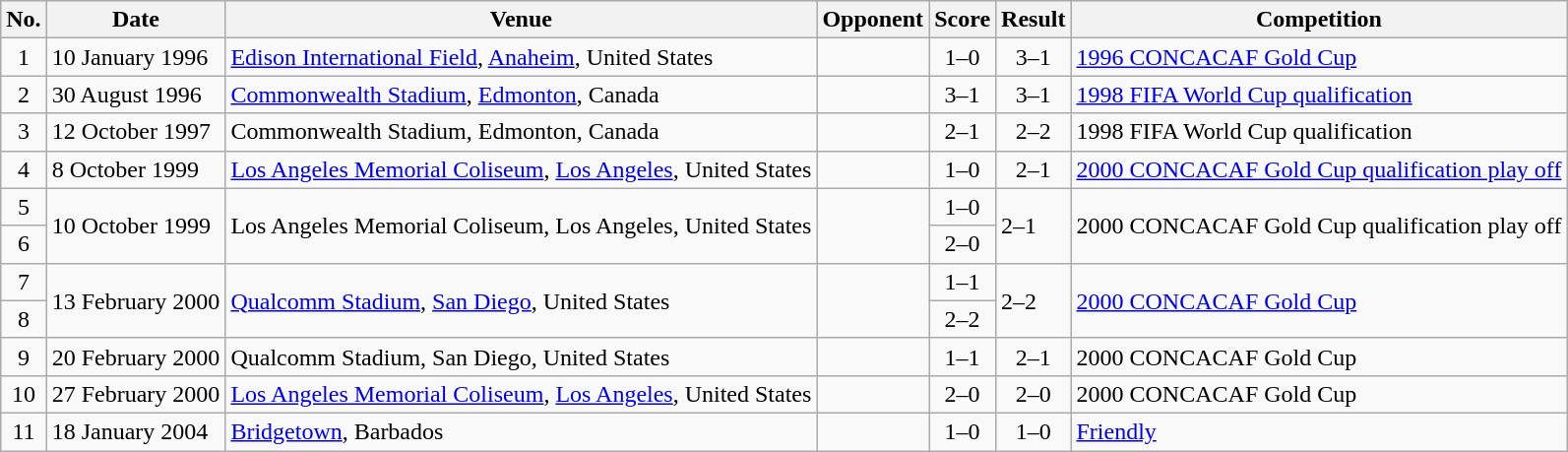<table class="wikitable sortable">
<tr>
<th scope="col">No.</th>
<th scope="col">Date</th>
<th scope="col">Venue</th>
<th scope="col">Opponent</th>
<th scope="col">Score</th>
<th scope="col">Result</th>
<th scope="col">Competition</th>
</tr>
<tr>
<td style="text-align:center">1</td>
<td>10 January 1996</td>
<td><a href='#'>Edison International Field</a>, <a href='#'>Anaheim</a>, United States</td>
<td></td>
<td style="text-align:center">1–0</td>
<td style="text-align:center">3–1</td>
<td><a href='#'>1996 CONCACAF Gold Cup</a></td>
</tr>
<tr>
<td style="text-align:center">2</td>
<td>30 August 1996</td>
<td><a href='#'>Commonwealth Stadium</a>, <a href='#'>Edmonton</a>, Canada</td>
<td></td>
<td style="text-align:center">3–1</td>
<td style="text-align:center">3–1</td>
<td><a href='#'>1998 FIFA World Cup qualification</a></td>
</tr>
<tr>
<td style="text-align:center">3</td>
<td>12 October 1997</td>
<td>Commonwealth Stadium, Edmonton, Canada</td>
<td></td>
<td style="text-align:center">2–1</td>
<td style="text-align:center">2–2</td>
<td>1998 FIFA World Cup qualification</td>
</tr>
<tr>
<td style="text-align:center">4</td>
<td>8 October 1999</td>
<td><a href='#'>Los Angeles Memorial Coliseum</a>, <a href='#'>Los Angeles</a>, United States</td>
<td></td>
<td style="text-align:center">1–0</td>
<td style="text-align:center">2–1</td>
<td><a href='#'>2000 CONCACAF Gold Cup qualification play off</a></td>
</tr>
<tr>
<td style="text-align:center">5</td>
<td rowspan="2">10 October 1999</td>
<td rowspan="2">Los Angeles Memorial Coliseum, Los Angeles, United States</td>
<td rowspan="2"></td>
<td style="text-align:center">1–0</td>
<td rowspan="2">2–1</td>
<td rowspan="2">2000 CONCACAF Gold Cup qualification play off</td>
</tr>
<tr>
<td style="text-align:center">6</td>
<td style="text-align:center">2–0</td>
</tr>
<tr>
<td style="text-align:center">7</td>
<td rowspan="2">13 February 2000</td>
<td rowspan="2"><a href='#'>Qualcomm Stadium</a>, <a href='#'>San Diego</a>, United States</td>
<td rowspan="2"></td>
<td style="text-align:center">1–1</td>
<td rowspan="2">2–2</td>
<td rowspan="2"><a href='#'>2000 CONCACAF Gold Cup</a></td>
</tr>
<tr>
<td style="text-align:center">8</td>
<td style="text-align:center">2–2</td>
</tr>
<tr>
<td style="text-align:center">9</td>
<td>20 February 2000</td>
<td>Qualcomm Stadium, San Diego, United States</td>
<td></td>
<td style="text-align:center">1–1</td>
<td style="text-align:center">2–1</td>
<td>2000 CONCACAF Gold Cup</td>
</tr>
<tr>
<td style="text-align:center">10</td>
<td>27 February 2000</td>
<td><a href='#'>Los Angeles Memorial Coliseum</a>, <a href='#'>Los Angeles</a>, United States</td>
<td></td>
<td style="text-align:center">2–0</td>
<td style="text-align:center">2–0</td>
<td>2000 CONCACAF Gold Cup</td>
</tr>
<tr>
<td style="text-align:center">11</td>
<td>18 January 2004</td>
<td><a href='#'>Bridgetown</a>, Barbados</td>
<td></td>
<td style="text-align:center">1–0</td>
<td style="text-align:center">1–0</td>
<td><a href='#'>Friendly</a></td>
</tr>
</table>
